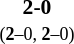<table style="width:100%;" cellspacing="1">
<tr>
<th width=25%></th>
<th width=10%></th>
<th width=25%></th>
</tr>
<tr style=font-size:90%>
<td align=right><strong></strong></td>
<td align=center><strong> 2-0 </strong><br><small>(<strong>2</strong>–0, <strong>2</strong>–0)</small></td>
<td></td>
</tr>
</table>
